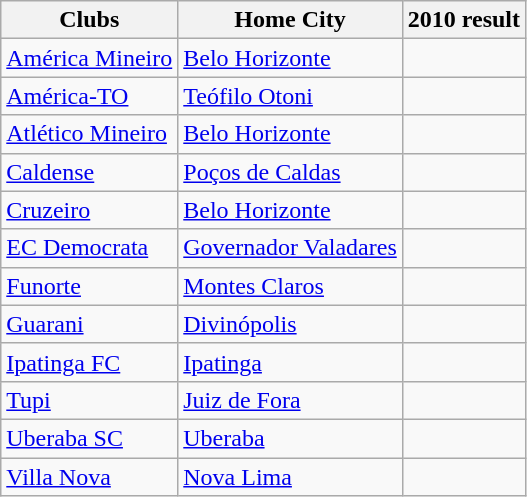<table class="wikitable sortable">
<tr>
<th>Clubs</th>
<th>Home City</th>
<th>2010 result</th>
</tr>
<tr>
<td><a href='#'>América Mineiro</a></td>
<td><a href='#'>Belo Horizonte</a></td>
<td></td>
</tr>
<tr>
<td><a href='#'>América-TO</a></td>
<td><a href='#'>Teófilo Otoni</a></td>
<td></td>
</tr>
<tr>
<td><a href='#'>Atlético Mineiro</a></td>
<td><a href='#'>Belo Horizonte</a></td>
<td></td>
</tr>
<tr>
<td><a href='#'>Caldense</a></td>
<td><a href='#'>Poços de Caldas</a></td>
<td></td>
</tr>
<tr>
<td><a href='#'>Cruzeiro</a></td>
<td><a href='#'>Belo Horizonte</a></td>
<td></td>
</tr>
<tr>
<td><a href='#'>EC Democrata</a></td>
<td><a href='#'>Governador Valadares</a></td>
<td></td>
</tr>
<tr>
<td><a href='#'>Funorte</a></td>
<td><a href='#'>Montes Claros</a></td>
<td></td>
</tr>
<tr>
<td><a href='#'>Guarani</a></td>
<td><a href='#'>Divinópolis</a></td>
<td></td>
</tr>
<tr>
<td><a href='#'>Ipatinga FC</a></td>
<td><a href='#'>Ipatinga</a></td>
<td></td>
</tr>
<tr>
<td><a href='#'>Tupi</a></td>
<td><a href='#'>Juiz de Fora</a></td>
<td></td>
</tr>
<tr>
<td><a href='#'>Uberaba SC</a></td>
<td><a href='#'>Uberaba</a></td>
<td></td>
</tr>
<tr>
<td><a href='#'>Villa Nova</a></td>
<td><a href='#'>Nova Lima</a></td>
<td></td>
</tr>
</table>
